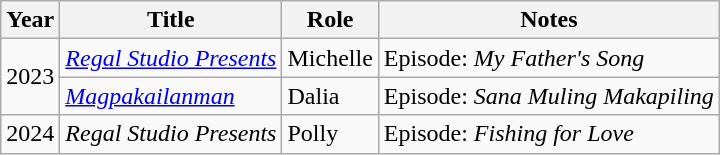<table class="wikitable">
<tr>
<th>Year</th>
<th>Title</th>
<th>Role</th>
<th>Notes</th>
</tr>
<tr>
<td rowspan="2">2023</td>
<td><em><a href='#'>Regal Studio Presents</a></em></td>
<td>Michelle</td>
<td>Episode: <em>My Father's Song</em></td>
</tr>
<tr>
<td><em><a href='#'>Magpakailanman</a></em></td>
<td>Dalia</td>
<td>Episode: <em>Sana Muling Makapiling</em></td>
</tr>
<tr>
<td>2024</td>
<td><em>Regal Studio Presents</em></td>
<td>Polly</td>
<td>Episode: <em>Fishing for Love</em></td>
</tr>
</table>
